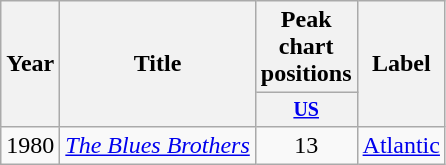<table class="wikitable" style="text-align:center;">
<tr>
<th rowspan="2">Year</th>
<th rowspan="2">Title</th>
<th colspan="1">Peak chart positions</th>
<th rowspan="2">Label</th>
</tr>
<tr style="font-size:smaller;">
<th width="40"><a href='#'>US</a><br></th>
</tr>
<tr>
<td>1980</td>
<td><em><a href='#'>The Blues Brothers</a></em></td>
<td>13</td>
<td><a href='#'>Atlantic</a></td>
</tr>
</table>
